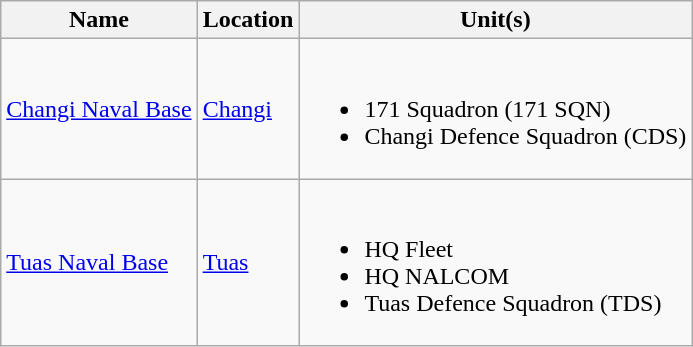<table class="wikitable sortable">
<tr>
<th>Name</th>
<th>Location</th>
<th class=unsortable>Unit(s)</th>
</tr>
<tr>
<td><a href='#'>Changi Naval Base</a></td>
<td><a href='#'>Changi</a></td>
<td><br><ul><li>171 Squadron (171 SQN)</li><li>Changi Defence Squadron (CDS)</li></ul></td>
</tr>
<tr>
<td><a href='#'>Tuas Naval Base</a></td>
<td><a href='#'>Tuas</a></td>
<td><br><ul><li>HQ Fleet</li><li>HQ NALCOM</li><li>Tuas Defence Squadron (TDS)</li></ul></td>
</tr>
</table>
